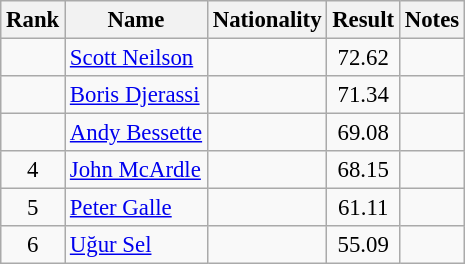<table class="wikitable sortable" style="text-align:center;font-size:95%">
<tr>
<th>Rank</th>
<th>Name</th>
<th>Nationality</th>
<th>Result</th>
<th>Notes</th>
</tr>
<tr>
<td></td>
<td align=left><a href='#'>Scott Neilson</a></td>
<td align=left></td>
<td>72.62</td>
<td></td>
</tr>
<tr>
<td></td>
<td align=left><a href='#'>Boris Djerassi</a></td>
<td align=left></td>
<td>71.34</td>
<td></td>
</tr>
<tr>
<td></td>
<td align=left><a href='#'>Andy Bessette</a></td>
<td align=left></td>
<td>69.08</td>
<td></td>
</tr>
<tr>
<td>4</td>
<td align=left><a href='#'>John McArdle</a></td>
<td align=left></td>
<td>68.15</td>
<td></td>
</tr>
<tr>
<td>5</td>
<td align=left><a href='#'>Peter Galle</a></td>
<td align=left></td>
<td>61.11</td>
<td></td>
</tr>
<tr>
<td>6</td>
<td align=left><a href='#'>Uğur Sel</a></td>
<td align=left></td>
<td>55.09</td>
<td></td>
</tr>
</table>
